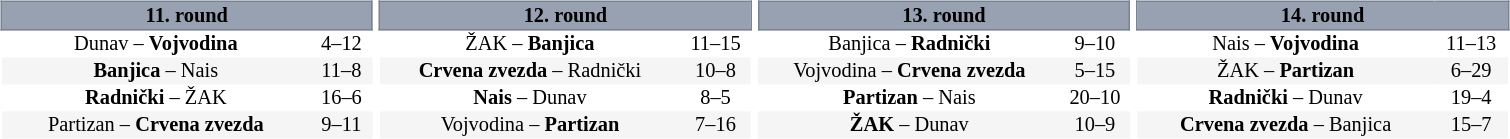<table table width=100%>
<tr>
<td width=20% valign="top"><br><table border=0 cellspacing=0 cellpadding=1em style="font-size: 85%; border-collapse: collapse;" width=100%>
<tr>
<td colspan=5 bgcolor=#98A1B2 style="text-align: center; border:1px solid #7A8392;"><span><strong>11. round</strong></span></td>
</tr>
<tr align=center bgcolor=#FFFFFF>
<td>Dunav – <strong>Vojvodina</strong></td>
<td>4–12</td>
</tr>
<tr align=center bgcolor=#f5f5f5>
<td><strong>Banjica</strong> – Nais</td>
<td>11–8</td>
</tr>
<tr align=center bgcolor=#FFFFFF>
<td><strong>Radnički</strong> – ŽAK</td>
<td>16–6</td>
</tr>
<tr align=center bgcolor=#f5f5f5>
<td>Partizan – <strong>Crvena zvezda</strong></td>
<td>9–11</td>
</tr>
</table>
</td>
<td width=20% valign="top"><br><table border=0 cellspacing=0 cellpadding=1em style="font-size: 85%; border-collapse: collapse;" width=100%>
<tr>
<td colspan=5 bgcolor=#98A1B2 style="text-align: center; border:1px solid #7A8392;"><span><strong>12. round</strong></span></td>
</tr>
<tr align=center bgcolor=#FFFFFF>
<td>ŽAK – <strong>Banjica</strong></td>
<td>11–15</td>
</tr>
<tr align=center bgcolor=#f5f5f5>
<td><strong>Crvena zvezda</strong> – Radnički</td>
<td>10–8</td>
</tr>
<tr align=center bgcolor=#FFFFFF>
<td><strong>Nais</strong> – Dunav</td>
<td>8–5</td>
</tr>
<tr align=center bgcolor=#f5f5f5>
<td>Vojvodina – <strong>Partizan</strong></td>
<td>7–16</td>
</tr>
</table>
</td>
<td width=20% valign="top"><br><table border=0 cellspacing=0 cellpadding=1em style="font-size: 85%; border-collapse: collapse;" width=100%>
<tr>
<td colspan=5 bgcolor=#98A1B2 style="text-align: center; border:1px solid #7A8392;"><span><strong>13. round</strong></span></td>
</tr>
<tr align=center bgcolor=#FFFFFF>
<td>Banjica – <strong>Radnički</strong></td>
<td>9–10</td>
</tr>
<tr align=center bgcolor=#f5f5f5>
<td>Vojvodina – <strong>Crvena zvezda</strong></td>
<td>5–15</td>
</tr>
<tr align=center bgcolor=#FFFFFF>
<td><strong>Partizan</strong> – Nais</td>
<td>20–10</td>
</tr>
<tr align=center bgcolor=#f5f5f5>
<td><strong>ŽAK</strong> – Dunav</td>
<td>10–9</td>
</tr>
</table>
</td>
<td width=20% valign="top"><br><table border=0 cellspacing=0 cellpadding=1em style="font-size: 85%; border-collapse: collapse;" width=100%>
<tr>
<td colspan=5 bgcolor=#98A1B2 style="text-align: center; border:1px solid #7A8392;"><span><strong>14. round</strong></span></td>
</tr>
<tr align=center bgcolor=#FFFFFF>
<td>Nais – <strong>Vojvodina</strong></td>
<td>11–13</td>
</tr>
<tr align=center bgcolor=#f5f5f5>
<td>ŽAK – <strong>Partizan</strong></td>
<td>6–29</td>
</tr>
<tr align=center bgcolor=#FFFFFF>
<td><strong>Radnički</strong> – Dunav</td>
<td>19–4</td>
</tr>
<tr align=center bgcolor=#f5f5f5>
<td><strong>Crvena zvezda</strong> – Banjica</td>
<td>15–7</td>
</tr>
</table>
</td>
<td width=20% valign="top"></td>
</tr>
</table>
